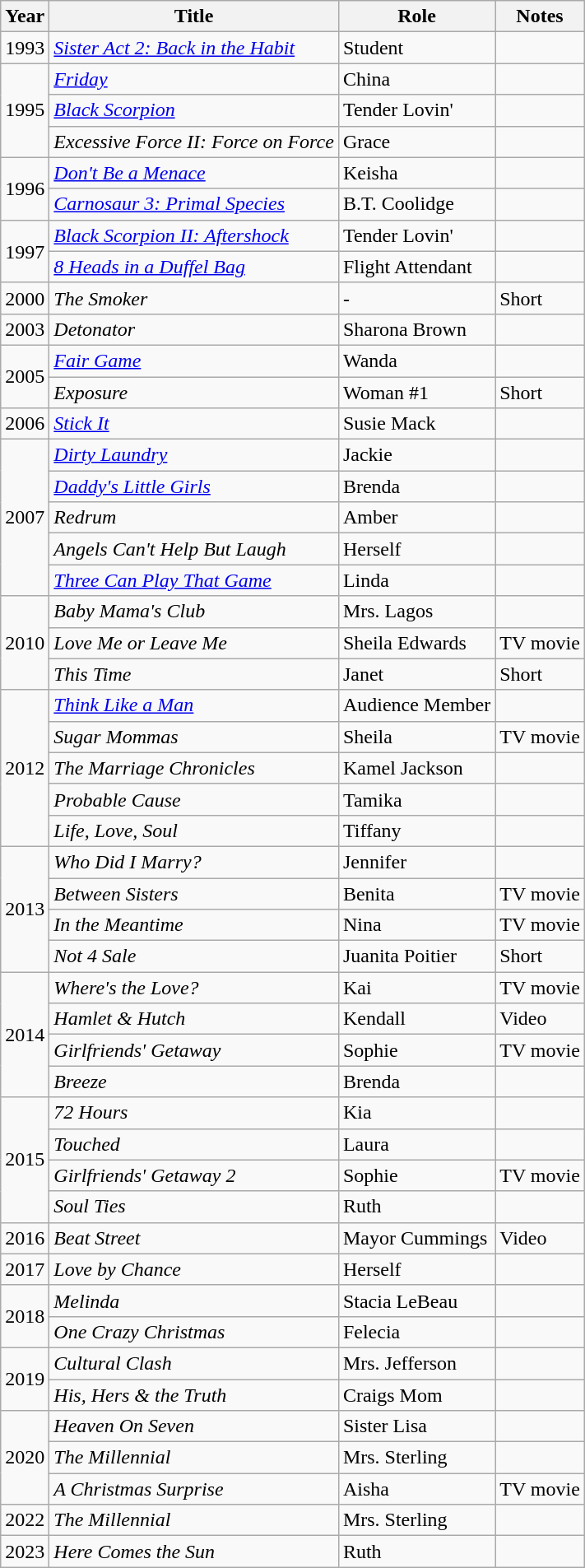<table class="wikitable sortable">
<tr>
<th>Year</th>
<th>Title</th>
<th>Role</th>
<th>Notes</th>
</tr>
<tr>
<td>1993</td>
<td><em><a href='#'>Sister Act 2: Back in the Habit</a></em></td>
<td>Student</td>
<td></td>
</tr>
<tr>
<td rowspan=3>1995</td>
<td><em><a href='#'>Friday</a></em></td>
<td>China</td>
<td></td>
</tr>
<tr>
<td><em><a href='#'>Black Scorpion</a></em></td>
<td>Tender Lovin'</td>
<td></td>
</tr>
<tr>
<td><em>Excessive Force II: Force on Force</em></td>
<td>Grace</td>
<td></td>
</tr>
<tr>
<td rowspan=2>1996</td>
<td><em><a href='#'>Don't Be a Menace</a></em></td>
<td>Keisha</td>
<td></td>
</tr>
<tr>
<td><em><a href='#'>Carnosaur 3: Primal Species</a></em></td>
<td>B.T. Coolidge</td>
<td></td>
</tr>
<tr>
<td rowspan=2>1997</td>
<td><em><a href='#'>Black Scorpion II: Aftershock</a></em></td>
<td>Tender Lovin'</td>
<td></td>
</tr>
<tr>
<td><em><a href='#'>8 Heads in a Duffel Bag</a></em></td>
<td>Flight Attendant</td>
<td></td>
</tr>
<tr>
<td>2000</td>
<td><em>The Smoker</em></td>
<td>-</td>
<td>Short</td>
</tr>
<tr>
<td>2003</td>
<td><em>Detonator</em></td>
<td>Sharona Brown</td>
<td></td>
</tr>
<tr>
<td rowspan=2>2005</td>
<td><em><a href='#'>Fair Game</a></em></td>
<td>Wanda</td>
<td></td>
</tr>
<tr>
<td><em>Exposure</em></td>
<td>Woman #1</td>
<td>Short</td>
</tr>
<tr>
<td>2006</td>
<td><em><a href='#'>Stick It</a></em></td>
<td>Susie Mack</td>
<td></td>
</tr>
<tr>
<td rowspan=5>2007</td>
<td><em><a href='#'>Dirty Laundry</a></em></td>
<td>Jackie</td>
<td></td>
</tr>
<tr>
<td><em><a href='#'>Daddy's Little Girls</a></em></td>
<td>Brenda</td>
<td></td>
</tr>
<tr>
<td><em>Redrum</em></td>
<td>Amber</td>
<td></td>
</tr>
<tr>
<td><em>Angels Can't Help But Laugh</em></td>
<td>Herself</td>
<td></td>
</tr>
<tr>
<td><em><a href='#'>Three Can Play That Game</a></em></td>
<td>Linda</td>
<td></td>
</tr>
<tr>
<td rowspan=3>2010</td>
<td><em>Baby Mama's Club</em></td>
<td>Mrs. Lagos</td>
<td></td>
</tr>
<tr>
<td><em>Love Me or Leave Me</em></td>
<td>Sheila Edwards</td>
<td>TV movie</td>
</tr>
<tr>
<td><em>This Time</em></td>
<td>Janet</td>
<td>Short</td>
</tr>
<tr>
<td rowspan=5>2012</td>
<td><em><a href='#'>Think Like a Man</a></em></td>
<td>Audience Member</td>
<td></td>
</tr>
<tr>
<td><em>Sugar Mommas</em></td>
<td>Sheila</td>
<td>TV movie</td>
</tr>
<tr>
<td><em>The Marriage Chronicles</em></td>
<td>Kamel Jackson</td>
<td></td>
</tr>
<tr>
<td><em>Probable Cause</em></td>
<td>Tamika</td>
<td></td>
</tr>
<tr>
<td><em>Life, Love, Soul</em></td>
<td>Tiffany</td>
<td></td>
</tr>
<tr>
<td rowspan=4>2013</td>
<td><em>Who Did I Marry?</em></td>
<td>Jennifer</td>
<td></td>
</tr>
<tr>
<td><em>Between Sisters</em></td>
<td>Benita</td>
<td>TV movie</td>
</tr>
<tr>
<td><em>In the Meantime</em></td>
<td>Nina</td>
<td>TV movie</td>
</tr>
<tr>
<td><em>Not 4 Sale</em></td>
<td>Juanita Poitier</td>
<td>Short</td>
</tr>
<tr>
<td rowspan=4>2014</td>
<td><em>Where's the Love?</em></td>
<td>Kai</td>
<td>TV movie</td>
</tr>
<tr>
<td><em>Hamlet & Hutch</em></td>
<td>Kendall</td>
<td>Video</td>
</tr>
<tr>
<td><em>Girlfriends' Getaway</em></td>
<td>Sophie</td>
<td>TV movie</td>
</tr>
<tr>
<td><em>Breeze</em></td>
<td>Brenda</td>
<td></td>
</tr>
<tr>
<td rowspan=4>2015</td>
<td><em>72 Hours</em></td>
<td>Kia</td>
<td></td>
</tr>
<tr>
<td><em>Touched</em></td>
<td>Laura</td>
<td></td>
</tr>
<tr>
<td><em>Girlfriends' Getaway 2</em></td>
<td>Sophie</td>
<td>TV movie</td>
</tr>
<tr>
<td><em>Soul Ties </em></td>
<td>Ruth</td>
<td></td>
</tr>
<tr>
<td>2016</td>
<td><em>Beat Street</em></td>
<td>Mayor Cummings</td>
<td>Video</td>
</tr>
<tr>
<td>2017</td>
<td><em>Love by Chance</em></td>
<td>Herself</td>
<td></td>
</tr>
<tr>
<td rowspan=2>2018</td>
<td><em>Melinda</em></td>
<td>Stacia LeBeau</td>
<td></td>
</tr>
<tr>
<td><em>One Crazy Christmas</em></td>
<td>Felecia</td>
<td></td>
</tr>
<tr>
<td rowspan=2>2019</td>
<td><em>Cultural Clash</em></td>
<td>Mrs. Jefferson</td>
<td></td>
</tr>
<tr>
<td><em>His, Hers & the Truth</em></td>
<td>Craigs Mom</td>
<td></td>
</tr>
<tr>
<td rowspan=3>2020</td>
<td><em>Heaven On Seven</em></td>
<td>Sister Lisa</td>
<td></td>
</tr>
<tr>
<td><em>The Millennial</em></td>
<td>Mrs. Sterling</td>
<td></td>
</tr>
<tr>
<td><em>A Christmas Surprise</em></td>
<td>Aisha</td>
<td>TV movie</td>
</tr>
<tr>
<td>2022</td>
<td><em>The Millennial</em></td>
<td>Mrs. Sterling</td>
<td></td>
</tr>
<tr>
<td>2023</td>
<td><em>Here Comes the Sun</em></td>
<td>Ruth</td>
<td></td>
</tr>
</table>
